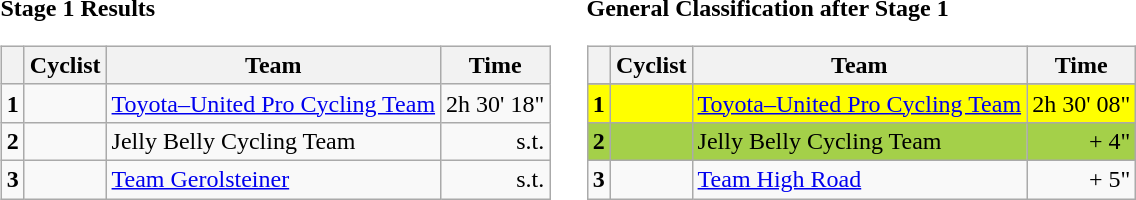<table>
<tr>
<td><strong>Stage 1 Results</strong><br><table class="wikitable">
<tr>
<th></th>
<th>Cyclist</th>
<th>Team</th>
<th>Time</th>
</tr>
<tr>
<td><strong>1</strong></td>
<td></td>
<td><a href='#'>Toyota–United Pro Cycling Team</a></td>
<td align=right>2h 30' 18"</td>
</tr>
<tr>
<td><strong>2</strong></td>
<td></td>
<td>Jelly Belly Cycling Team</td>
<td align=right>s.t.</td>
</tr>
<tr>
<td><strong>3</strong></td>
<td></td>
<td><a href='#'>Team Gerolsteiner</a></td>
<td align=right>s.t.</td>
</tr>
</table>
</td>
<td></td>
<td><strong>General Classification after Stage 1</strong><br><table class="wikitable">
<tr>
<th></th>
<th>Cyclist</th>
<th>Team</th>
<th>Time</th>
</tr>
<tr>
</tr>
<tr style="background:#ffff00">
<td><strong>1</strong></td>
<td></td>
<td><a href='#'>Toyota–United Pro Cycling Team</a></td>
<td align=right>2h 30' 08"</td>
</tr>
<tr style="background:#a4d049">
<td><strong>2</strong></td>
<td></td>
<td>Jelly Belly Cycling Team</td>
<td align=right>+ 4"</td>
</tr>
<tr>
<td><strong>3</strong></td>
<td></td>
<td><a href='#'>Team High Road</a></td>
<td align=right>+ 5"</td>
</tr>
</table>
</td>
</tr>
</table>
